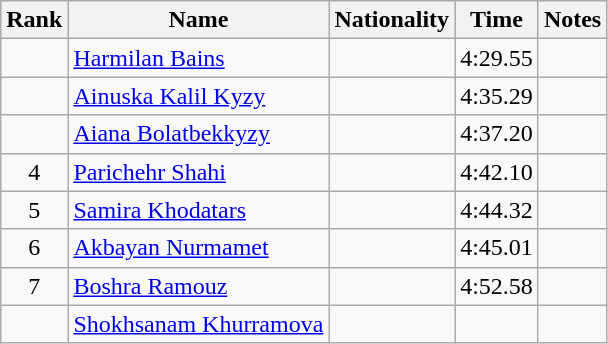<table class="wikitable sortable" style="text-align:center">
<tr>
<th>Rank</th>
<th>Name</th>
<th>Nationality</th>
<th>Time</th>
<th>Notes</th>
</tr>
<tr>
<td></td>
<td align=left><a href='#'>Harmilan Bains</a></td>
<td align=left></td>
<td>4:29.55</td>
<td></td>
</tr>
<tr>
<td></td>
<td align=left><a href='#'>Ainuska Kalil Kyzy</a></td>
<td align=left></td>
<td>4:35.29</td>
<td></td>
</tr>
<tr>
<td></td>
<td align=left><a href='#'>Aiana Bolatbekkyzy</a></td>
<td align=left></td>
<td>4:37.20</td>
<td></td>
</tr>
<tr>
<td>4</td>
<td align=left><a href='#'>Parichehr Shahi</a></td>
<td align=left></td>
<td>4:42.10</td>
<td></td>
</tr>
<tr>
<td>5</td>
<td align=left><a href='#'>Samira Khodatars</a></td>
<td align=left></td>
<td>4:44.32</td>
<td></td>
</tr>
<tr>
<td>6</td>
<td align=left><a href='#'>Akbayan Nurmamet</a></td>
<td align=left></td>
<td>4:45.01</td>
<td></td>
</tr>
<tr>
<td>7</td>
<td align=left><a href='#'>Boshra Ramouz</a></td>
<td align=left></td>
<td>4:52.58</td>
<td></td>
</tr>
<tr>
<td></td>
<td align=left><a href='#'>Shokhsanam Khurramova</a></td>
<td align=left></td>
<td></td>
<td></td>
</tr>
</table>
